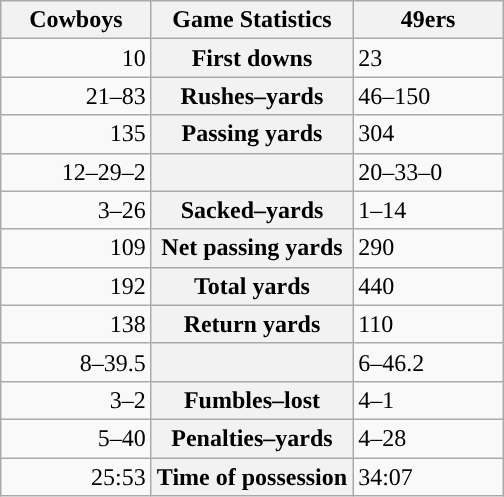<table class="wikitable" style="margin: 1em auto 1em auto">
<tr>
<th style="width:30%;">Cowboys</th>
<th style="width:40%;">Game Statistics</th>
<th style="width:30%;">49ers</th>
</tr>
<tr>
<td style="text-align:right;">10</td>
<th>First downs</th>
<td>23</td>
</tr>
<tr>
<td style="text-align:right;">21–83</td>
<th>Rushes–yards</th>
<td>46–150</td>
</tr>
<tr>
<td style="text-align:right;">135</td>
<th>Passing yards</th>
<td>304</td>
</tr>
<tr>
<td style="text-align:right;">12–29–2</td>
<th></th>
<td>20–33–0</td>
</tr>
<tr>
<td style="text-align:right;">3–26</td>
<th>Sacked–yards</th>
<td>1–14</td>
</tr>
<tr>
<td style="text-align:right;">109</td>
<th>Net passing yards</th>
<td>290</td>
</tr>
<tr>
<td style="text-align:right;">192</td>
<th>Total yards</th>
<td>440</td>
</tr>
<tr>
<td style="text-align:right;">138</td>
<th>Return yards</th>
<td>110</td>
</tr>
<tr>
<td style="text-align:right;">8–39.5</td>
<th></th>
<td>6–46.2</td>
</tr>
<tr>
<td style="text-align:right;">3–2</td>
<th>Fumbles–lost</th>
<td>4–1</td>
</tr>
<tr>
<td style="text-align:right;">5–40</td>
<th>Penalties–yards</th>
<td>4–28</td>
</tr>
<tr>
<td style="text-align:right;">25:53</td>
<th>Time of possession</th>
<td>34:07</td>
</tr>
</table>
